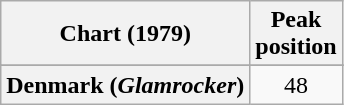<table class="wikitable unsortable plainrowheaders">
<tr>
<th scope="col">Chart (1979)</th>
<th scope="col">Peak<br>position</th>
</tr>
<tr on>
</tr>
<tr>
<th scope= row>Denmark (<em>Glamrocker</em>)</th>
<td align="center">48</td>
</tr>
</table>
